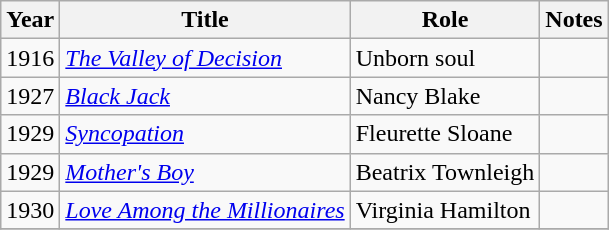<table class="wikitable sortable">
<tr>
<th>Year</th>
<th>Title</th>
<th>Role</th>
<th class="unsortable">Notes</th>
</tr>
<tr>
<td>1916</td>
<td><em><a href='#'>The Valley of Decision</a></em></td>
<td>Unborn soul</td>
<td></td>
</tr>
<tr>
<td>1927</td>
<td><em><a href='#'>Black Jack</a></em></td>
<td>Nancy Blake</td>
<td></td>
</tr>
<tr>
<td>1929</td>
<td><em><a href='#'>Syncopation</a></em></td>
<td>Fleurette Sloane</td>
<td></td>
</tr>
<tr>
<td>1929</td>
<td><em><a href='#'>Mother's Boy</a></em></td>
<td>Beatrix Townleigh</td>
<td></td>
</tr>
<tr>
<td>1930</td>
<td><em><a href='#'>Love Among the Millionaires</a></em></td>
<td>Virginia Hamilton</td>
<td></td>
</tr>
<tr>
</tr>
</table>
